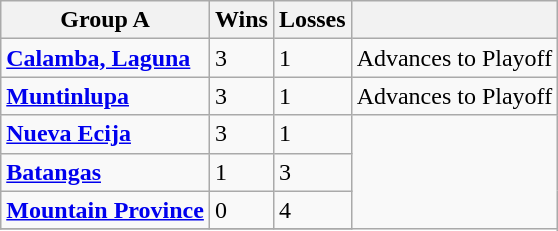<table class="wikitable">
<tr align=center>
<th>Group A</th>
<th>Wins</th>
<th>Losses</th>
<th></th>
</tr>
<tr>
<td><strong><a href='#'>Calamba, Laguna</a></strong></td>
<td>3</td>
<td>1</td>
<td>Advances to Playoff</td>
</tr>
<tr>
<td><strong><a href='#'>Muntinlupa</a></strong></td>
<td>3</td>
<td>1</td>
<td>Advances to Playoff</td>
</tr>
<tr>
<td><strong><a href='#'>Nueva Ecija</a></strong></td>
<td>3</td>
<td>1</td>
</tr>
<tr>
<td><strong><a href='#'>Batangas</a></strong></td>
<td>1</td>
<td>3</td>
</tr>
<tr>
<td><strong><a href='#'>Mountain Province</a></strong></td>
<td>0</td>
<td>4</td>
</tr>
<tr>
</tr>
</table>
